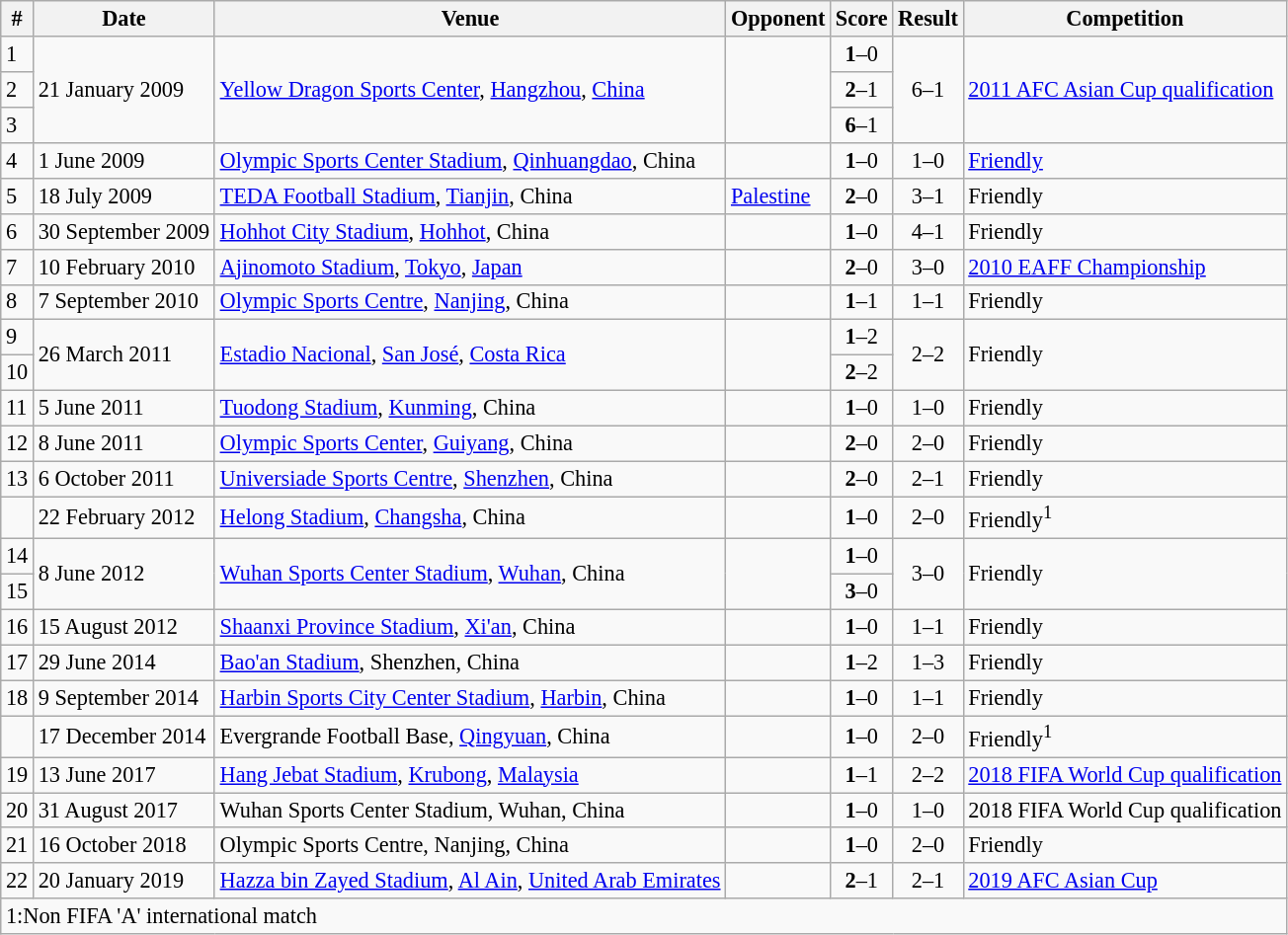<table class="wikitable" sortable" style="font-size:93%">
<tr>
<th>#</th>
<th>Date</th>
<th>Venue</th>
<th>Opponent</th>
<th>Score</th>
<th>Result</th>
<th>Competition</th>
</tr>
<tr>
<td>1</td>
<td rowspan=3>21 January 2009</td>
<td rowspan=3><a href='#'>Yellow Dragon Sports Center</a>, <a href='#'>Hangzhou</a>, <a href='#'>China</a></td>
<td rowspan=3></td>
<td align=center><strong>1</strong>–0</td>
<td rowspan=3 align=center>6–1</td>
<td rowspan=3><a href='#'>2011 AFC Asian Cup qualification</a></td>
</tr>
<tr>
<td>2</td>
<td align=center><strong>2</strong>–1</td>
</tr>
<tr>
<td>3</td>
<td align=center><strong>6</strong>–1</td>
</tr>
<tr>
<td>4</td>
<td>1 June 2009</td>
<td><a href='#'>Olympic Sports Center Stadium</a>, <a href='#'>Qinhuangdao</a>, China</td>
<td></td>
<td align=center><strong>1</strong>–0</td>
<td align=center>1–0</td>
<td><a href='#'>Friendly</a></td>
</tr>
<tr>
<td>5</td>
<td>18 July 2009</td>
<td><a href='#'>TEDA Football Stadium</a>, <a href='#'>Tianjin</a>, China</td>
<td> <a href='#'>Palestine</a></td>
<td align=center><strong>2</strong>–0</td>
<td align=center>3–1</td>
<td>Friendly</td>
</tr>
<tr>
<td>6</td>
<td>30 September 2009</td>
<td><a href='#'>Hohhot City Stadium</a>, <a href='#'>Hohhot</a>, China</td>
<td></td>
<td align=center><strong>1</strong>–0</td>
<td align=center>4–1</td>
<td>Friendly</td>
</tr>
<tr>
<td>7</td>
<td>10 February 2010</td>
<td><a href='#'>Ajinomoto Stadium</a>, <a href='#'>Tokyo</a>, <a href='#'>Japan</a></td>
<td></td>
<td align=center><strong>2</strong>–0</td>
<td align=center>3–0</td>
<td><a href='#'>2010 EAFF Championship</a></td>
</tr>
<tr>
<td>8</td>
<td>7 September 2010</td>
<td><a href='#'>Olympic Sports Centre</a>, <a href='#'>Nanjing</a>, China</td>
<td></td>
<td align=center><strong>1</strong>–1</td>
<td align=center>1–1</td>
<td>Friendly</td>
</tr>
<tr>
<td>9</td>
<td rowspan=2>26 March 2011</td>
<td rowspan=2><a href='#'>Estadio Nacional</a>, <a href='#'>San José</a>, <a href='#'>Costa Rica</a></td>
<td rowspan=2></td>
<td align=center><strong>1</strong>–2</td>
<td rowspan=2 align=center>2–2</td>
<td rowspan=2>Friendly</td>
</tr>
<tr>
<td>10</td>
<td align=center><strong>2</strong>–2</td>
</tr>
<tr>
<td>11</td>
<td>5 June 2011</td>
<td><a href='#'>Tuodong Stadium</a>, <a href='#'>Kunming</a>, China</td>
<td></td>
<td align=center><strong>1</strong>–0</td>
<td align=center>1–0</td>
<td>Friendly</td>
</tr>
<tr>
<td>12</td>
<td>8 June 2011</td>
<td><a href='#'>Olympic Sports Center</a>, <a href='#'>Guiyang</a>, China</td>
<td></td>
<td align=center><strong>2</strong>–0</td>
<td align=center>2–0</td>
<td>Friendly</td>
</tr>
<tr>
<td>13</td>
<td>6 October 2011</td>
<td><a href='#'>Universiade Sports Centre</a>, <a href='#'>Shenzhen</a>, China</td>
<td></td>
<td align=center><strong>2</strong>–0</td>
<td align=center>2–1</td>
<td>Friendly</td>
</tr>
<tr>
<td></td>
<td>22 February 2012</td>
<td><a href='#'>Helong Stadium</a>, <a href='#'>Changsha</a>, China</td>
<td></td>
<td align=center><strong>1</strong>–0</td>
<td align=center>2–0</td>
<td>Friendly<sup>1</sup></td>
</tr>
<tr>
<td>14</td>
<td rowspan=2>8 June 2012</td>
<td rowspan=2><a href='#'>Wuhan Sports Center Stadium</a>, <a href='#'>Wuhan</a>, China</td>
<td rowspan=2></td>
<td align=center><strong>1</strong>–0</td>
<td rowspan=2 align=center>3–0</td>
<td rowspan=2>Friendly</td>
</tr>
<tr>
<td>15</td>
<td align=center><strong>3</strong>–0</td>
</tr>
<tr>
<td>16</td>
<td>15 August 2012</td>
<td><a href='#'>Shaanxi Province Stadium</a>, <a href='#'>Xi'an</a>, China</td>
<td></td>
<td align=center><strong>1</strong>–0</td>
<td align=center>1–1</td>
<td>Friendly</td>
</tr>
<tr>
<td>17</td>
<td>29 June 2014</td>
<td><a href='#'>Bao'an Stadium</a>, Shenzhen, China</td>
<td></td>
<td align=center><strong>1</strong>–2</td>
<td align=center>1–3</td>
<td>Friendly</td>
</tr>
<tr>
<td>18</td>
<td>9 September 2014</td>
<td><a href='#'>Harbin Sports City Center Stadium</a>, <a href='#'>Harbin</a>, China</td>
<td></td>
<td align=center><strong>1</strong>–0</td>
<td align=center>1–1</td>
<td>Friendly</td>
</tr>
<tr>
<td></td>
<td>17 December 2014</td>
<td>Evergrande Football Base, <a href='#'>Qingyuan</a>, China</td>
<td></td>
<td align=center><strong>1</strong>–0</td>
<td align=center>2–0</td>
<td>Friendly<sup>1</sup></td>
</tr>
<tr>
<td>19</td>
<td>13 June 2017</td>
<td><a href='#'>Hang Jebat Stadium</a>, <a href='#'>Krubong</a>, <a href='#'>Malaysia</a></td>
<td></td>
<td align=center><strong>1</strong>–1</td>
<td align=center>2–2</td>
<td><a href='#'>2018 FIFA World Cup qualification</a></td>
</tr>
<tr>
<td>20</td>
<td>31 August 2017</td>
<td>Wuhan Sports Center Stadium, Wuhan, China</td>
<td></td>
<td align=center><strong>1</strong>–0</td>
<td align=center>1–0</td>
<td>2018 FIFA World Cup qualification</td>
</tr>
<tr>
<td>21</td>
<td>16 October 2018</td>
<td>Olympic Sports Centre, Nanjing, China</td>
<td></td>
<td align=center><strong>1</strong>–0</td>
<td align=center>2–0</td>
<td>Friendly</td>
</tr>
<tr>
<td>22</td>
<td>20 January 2019</td>
<td><a href='#'>Hazza bin Zayed Stadium</a>, <a href='#'>Al Ain</a>, <a href='#'>United Arab Emirates</a></td>
<td></td>
<td align=center><strong>2</strong>–1</td>
<td align=center>2–1</td>
<td><a href='#'>2019 AFC Asian Cup</a></td>
</tr>
<tr>
<td colspan=7 align=left>1:Non FIFA 'A' international match</td>
</tr>
</table>
